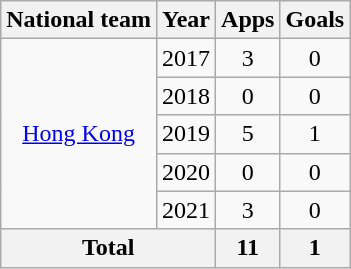<table class="wikitable" style="text-align:center">
<tr>
<th>National team</th>
<th>Year</th>
<th>Apps</th>
<th>Goals</th>
</tr>
<tr>
<td rowspan="5"><a href='#'>Hong Kong</a></td>
<td>2017</td>
<td>3</td>
<td>0</td>
</tr>
<tr>
<td>2018</td>
<td>0</td>
<td>0</td>
</tr>
<tr>
<td>2019</td>
<td>5</td>
<td>1</td>
</tr>
<tr>
<td>2020</td>
<td>0</td>
<td>0</td>
</tr>
<tr>
<td>2021</td>
<td>3</td>
<td>0</td>
</tr>
<tr>
<th colspan=2>Total</th>
<th>11</th>
<th>1</th>
</tr>
</table>
